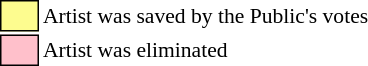<table class="toccolours"style="font-size: 90%; white-space: nowrap;">
<tr>
<td style="background:#fdfc8f; border:1px solid black;">      </td>
<td>Artist was saved by the Public's votes</td>
</tr>
<tr>
<td style="background:pink; border:1px solid black;">      </td>
<td>Artist was eliminated</td>
</tr>
</table>
